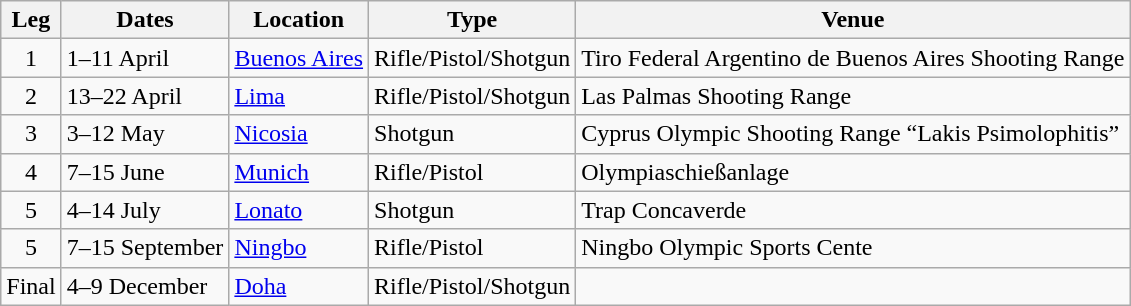<table class=wikitable>
<tr>
<th>Leg</th>
<th>Dates</th>
<th>Location</th>
<th>Type</th>
<th>Venue</th>
</tr>
<tr>
<td align=center>1</td>
<td>1–11 April</td>
<td> <a href='#'>Buenos Aires</a></td>
<td>Rifle/Pistol/Shotgun</td>
<td>Tiro Federal Argentino de Buenos Aires Shooting Range</td>
</tr>
<tr>
<td align=center>2</td>
<td>13–22 April</td>
<td> <a href='#'>Lima</a></td>
<td>Rifle/Pistol/Shotgun</td>
<td>Las Palmas Shooting Range</td>
</tr>
<tr>
<td align=center>3</td>
<td>3–12 May</td>
<td> <a href='#'>Nicosia</a></td>
<td>Shotgun</td>
<td>Cyprus Olympic Shooting Range “Lakis Psimolophitis”</td>
</tr>
<tr>
<td align=center>4</td>
<td>7–15 June</td>
<td> <a href='#'>Munich</a></td>
<td>Rifle/Pistol</td>
<td>Olympiaschießanlage</td>
</tr>
<tr>
<td align=center>5</td>
<td>4–14 July</td>
<td> <a href='#'>Lonato</a></td>
<td>Shotgun</td>
<td>Trap Concaverde</td>
</tr>
<tr>
<td align=center>5</td>
<td>7–15 September</td>
<td> <a href='#'>Ningbo</a></td>
<td>Rifle/Pistol</td>
<td>Ningbo Olympic Sports Cente</td>
</tr>
<tr>
<td align=center>Final</td>
<td>4–9 December</td>
<td> <a href='#'>Doha</a></td>
<td>Rifle/Pistol/Shotgun</td>
<td></td>
</tr>
</table>
